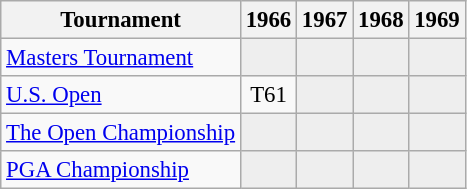<table class="wikitable" style="font-size:95%;text-align:center;">
<tr>
<th>Tournament</th>
<th>1966</th>
<th>1967</th>
<th>1968</th>
<th>1969</th>
</tr>
<tr>
<td align=left><a href='#'>Masters Tournament</a></td>
<td style="background:#eeeeee;"></td>
<td style="background:#eeeeee;"></td>
<td style="background:#eeeeee;"></td>
<td style="background:#eeeeee;"></td>
</tr>
<tr>
<td align=left><a href='#'>U.S. Open</a></td>
<td>T61</td>
<td style="background:#eeeeee;"></td>
<td style="background:#eeeeee;"></td>
<td style="background:#eeeeee;"></td>
</tr>
<tr>
<td align=left><a href='#'>The Open Championship</a></td>
<td style="background:#eeeeee;"></td>
<td style="background:#eeeeee;"></td>
<td style="background:#eeeeee;"></td>
<td style="background:#eeeeee;"></td>
</tr>
<tr>
<td align=left><a href='#'>PGA Championship</a></td>
<td style="background:#eeeeee;"></td>
<td style="background:#eeeeee;"></td>
<td style="background:#eeeeee;"></td>
<td style="background:#eeeeee;"></td>
</tr>
</table>
